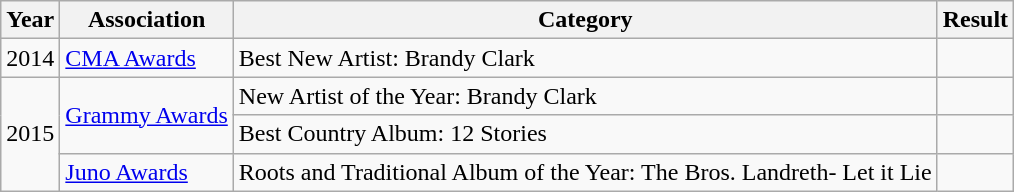<table class="wikitable">
<tr>
<th>Year</th>
<th>Association</th>
<th>Category</th>
<th>Result</th>
</tr>
<tr>
<td>2014</td>
<td><a href='#'>CMA Awards</a></td>
<td>Best New Artist: Brandy Clark</td>
<td></td>
</tr>
<tr>
<td rowspan="3">2015</td>
<td rowspan="2"><a href='#'>Grammy Awards</a></td>
<td>New Artist of the Year: Brandy Clark</td>
<td></td>
</tr>
<tr>
<td>Best Country Album: 12 Stories</td>
<td></td>
</tr>
<tr>
<td><a href='#'>Juno Awards</a></td>
<td>Roots and Traditional Album of the Year: The Bros. Landreth- Let it Lie</td>
<td></td>
</tr>
</table>
